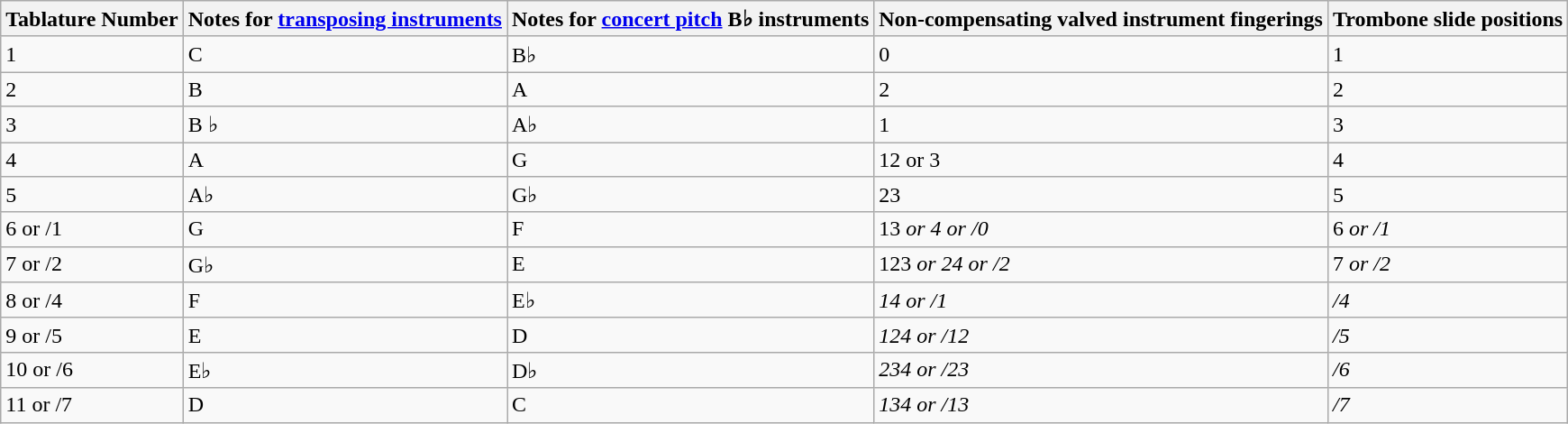<table class="wikitable">
<tr>
<th>Tablature Number</th>
<th>Notes for <a href='#'>transposing instruments</a></th>
<th>Notes for <a href='#'>concert pitch</a> B♭ instruments</th>
<th>Non-compensating valved instrument fingerings</th>
<th>Trombone slide positions</th>
</tr>
<tr>
<td>1</td>
<td>C</td>
<td>B♭</td>
<td>0</td>
<td>1</td>
</tr>
<tr>
<td>2</td>
<td>B</td>
<td>A</td>
<td>2</td>
<td>2</td>
</tr>
<tr>
<td>3</td>
<td>B ♭</td>
<td>A♭</td>
<td>1</td>
<td>3</td>
</tr>
<tr>
<td>4</td>
<td>A</td>
<td>G</td>
<td>12 or 3</td>
<td>4</td>
</tr>
<tr>
<td>5</td>
<td>A♭</td>
<td>G♭</td>
<td>23</td>
<td>5</td>
</tr>
<tr>
<td>6 or /1</td>
<td>G</td>
<td>F</td>
<td>13 <em>or 4 or /0</em></td>
<td>6 <em>or /1</em></td>
</tr>
<tr>
<td>7 or /2</td>
<td>G♭</td>
<td>E</td>
<td>123 <em>or 24 or /2</em></td>
<td>7 <em>or /2</em></td>
</tr>
<tr>
<td>8 or /4</td>
<td>F</td>
<td>E♭</td>
<td><em>14 or /1</em></td>
<td><em>/4</em></td>
</tr>
<tr>
<td>9 or /5</td>
<td>E</td>
<td>D</td>
<td><em>124 or /12</em></td>
<td><em>/5</em></td>
</tr>
<tr>
<td>10 or /6</td>
<td>E♭</td>
<td>D♭</td>
<td><em>234 or /23</em></td>
<td><em>/6</em></td>
</tr>
<tr>
<td>11 or /7</td>
<td>D</td>
<td>C</td>
<td><em>134 or /13</em></td>
<td><em>/7</em></td>
</tr>
</table>
